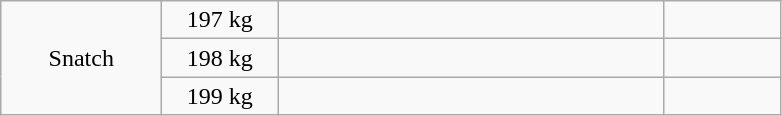<table class = "wikitable" style="text-align:center;">
<tr>
<td rowspan=3 width=100>Snatch</td>
<td width=70>197 kg</td>
<td width=250 align=left></td>
<td width=70></td>
</tr>
<tr>
<td>198 kg</td>
<td align=left></td>
<td></td>
</tr>
<tr>
<td>199 kg</td>
<td align=left></td>
<td></td>
</tr>
</table>
